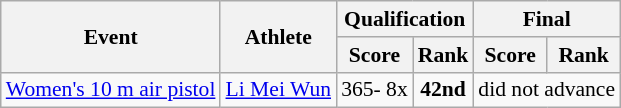<table class="wikitable" style="font-size:90%">
<tr>
<th rowspan="2">Event</th>
<th rowspan="2">Athlete</th>
<th colspan="2">Qualification</th>
<th colspan="2">Final</th>
</tr>
<tr>
<th>Score</th>
<th>Rank</th>
<th>Score</th>
<th>Rank</th>
</tr>
<tr>
<td><a href='#'>Women's 10 m air pistol</a></td>
<td><a href='#'>Li Mei Wun</a></td>
<td align=center>365- 8x</td>
<td align=center><strong>42nd</strong></td>
<td align=center colspan=2>did not advance</td>
</tr>
</table>
